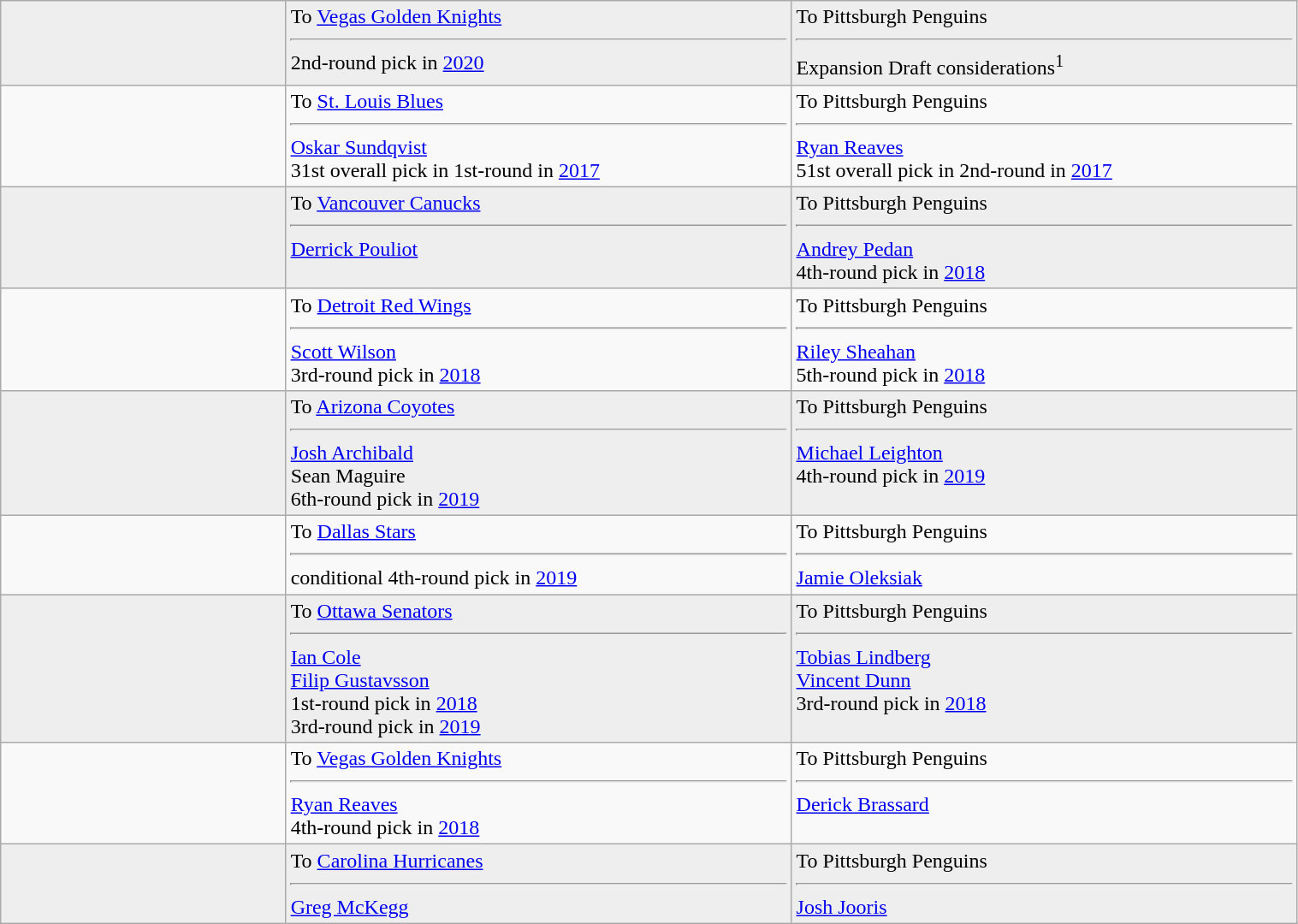<table class="wikitable" style="border:1px solid #999999; width:80%;">
<tr bgcolor="eeeeee">
<td style="width:22%;"></td>
<td style="width:39%;" valign="top">To <a href='#'>Vegas Golden Knights</a><hr>2nd-round pick in <a href='#'>2020</a></td>
<td style="width:39%;" valign="top">To Pittsburgh Penguins<hr>Expansion Draft considerations<sup>1</sup></td>
</tr>
<tr>
<td style="width:22%;"></td>
<td style="width:39%;" valign="top">To <a href='#'>St. Louis Blues</a><hr><a href='#'>Oskar Sundqvist</a><br>31st overall pick in 1st-round in <a href='#'>2017</a></td>
<td style="width:39%;" valign="top">To Pittsburgh Penguins<hr><a href='#'>Ryan Reaves</a><br>51st overall pick in 2nd-round in <a href='#'>2017</a></td>
</tr>
<tr bgcolor="eeeeee">
<td style="width:22%;"></td>
<td style="width:39%;" valign="top">To <a href='#'>Vancouver Canucks</a><hr><a href='#'>Derrick Pouliot</a></td>
<td style="width:39%;" valign="top">To Pittsburgh Penguins<hr><a href='#'>Andrey Pedan</a><br>4th-round pick in <a href='#'>2018</a></td>
</tr>
<tr>
<td style="width:22%;"></td>
<td style="width:39%;" valign="top">To <a href='#'>Detroit Red Wings</a><hr><a href='#'>Scott Wilson</a><br>3rd-round pick in <a href='#'>2018</a></td>
<td style="width:39%;" valign="top">To Pittsburgh Penguins<hr><a href='#'>Riley Sheahan</a><br>5th-round pick in <a href='#'>2018</a></td>
</tr>
<tr bgcolor="eeeeee">
<td style="width:22%;"></td>
<td style="width:39%;" valign="top">To <a href='#'>Arizona Coyotes</a><hr><a href='#'>Josh Archibald</a><br>Sean Maguire<br>6th-round pick in <a href='#'>2019</a></td>
<td style="width:39%;" valign="top">To Pittsburgh Penguins<hr><a href='#'>Michael Leighton</a><br>4th-round pick in <a href='#'>2019</a></td>
</tr>
<tr>
<td style="width:22%;"></td>
<td style="width:39%;" valign="top">To <a href='#'>Dallas Stars</a><hr>conditional 4th-round pick in <a href='#'>2019</a></td>
<td style="width:39%;" valign="top">To Pittsburgh Penguins<hr><a href='#'>Jamie Oleksiak</a></td>
</tr>
<tr bgcolor="eeeeee">
<td style="width:22%;"></td>
<td style="width:39%;" valign="top">To <a href='#'>Ottawa Senators</a><hr><a href='#'>Ian Cole</a><br><a href='#'>Filip Gustavsson</a><br>1st-round pick in <a href='#'>2018</a><br>3rd-round pick in <a href='#'>2019</a></td>
<td style="width:39%;" valign="top">To Pittsburgh Penguins<hr><a href='#'>Tobias Lindberg</a><br><a href='#'>Vincent Dunn</a><br>3rd-round pick in <a href='#'>2018</a></td>
</tr>
<tr>
<td style="width:22%;"></td>
<td style="width:39%;" valign="top">To <a href='#'>Vegas Golden Knights</a><hr><a href='#'>Ryan Reaves</a><br>4th-round pick in <a href='#'>2018</a></td>
<td style="width:39%;" valign="top">To Pittsburgh Penguins<hr><a href='#'>Derick Brassard</a></td>
</tr>
<tr bgcolor="eeeeee">
<td style="width:22%;"></td>
<td style="width:39%;" valign="top">To <a href='#'>Carolina Hurricanes</a><hr><a href='#'>Greg McKegg</a></td>
<td style="width:39%;" valign="top">To Pittsburgh Penguins<hr><a href='#'>Josh Jooris</a></td>
</tr>
</table>
